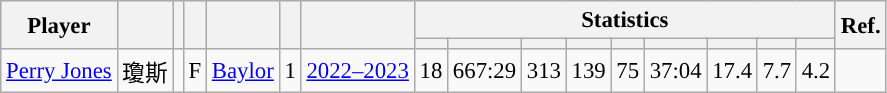<table class="wikitable sortable" style="font-size:95%; text-align:right;">
<tr>
<th rowspan="2">Player</th>
<th rowspan="2"></th>
<th rowspan="2"></th>
<th rowspan="2"></th>
<th rowspan="2"></th>
<th rowspan="2"></th>
<th rowspan="2"></th>
<th colspan="9">Statistics</th>
<th rowspan="2">Ref.</th>
</tr>
<tr>
<th></th>
<th></th>
<th></th>
<th></th>
<th></th>
<th></th>
<th></th>
<th></th>
<th></th>
</tr>
<tr>
<td align="left"><a href='#'>Perry Jones</a></td>
<td align="left">瓊斯</td>
<td align="center"></td>
<td align="center">F</td>
<td align="left"><a href='#'>Baylor</a></td>
<td align="center">1</td>
<td align="center"><a href='#'>2022–2023</a></td>
<td>18</td>
<td>667:29</td>
<td>313</td>
<td>139</td>
<td>75</td>
<td>37:04</td>
<td>17.4</td>
<td>7.7</td>
<td>4.2</td>
<td align="center"></td>
</tr>
</table>
